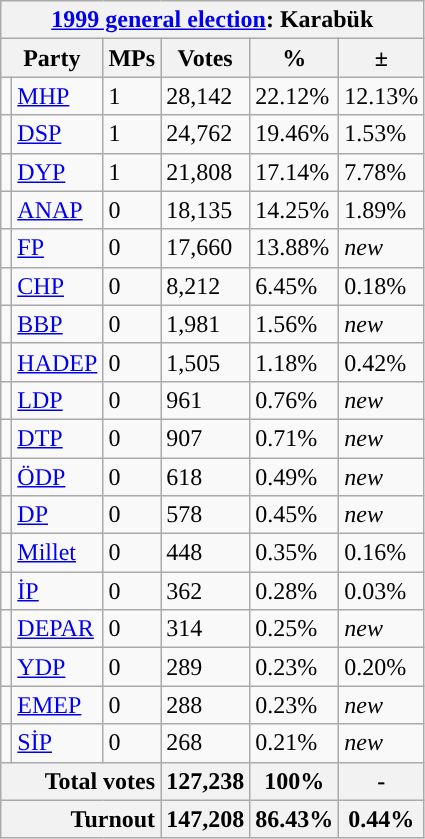<table class="wikitable sortable">
<tr>
<th colspan="6"><a href='#'>1999 general election</a>: Karabük</th>
</tr>
<tr>
<th colspan="2">Party</th>
<th>MPs</th>
<th>Votes</th>
<th>%</th>
<th>±</th>
</tr>
<tr>
<td style="background:"></td>
<td><a href='#'>MHP</a></td>
<td>1</td>
<td>28,142</td>
<td>22.12%</td>
<td>12.13%</td>
</tr>
<tr>
<td style="background:"></td>
<td><a href='#'>DSP</a></td>
<td>1</td>
<td>24,762</td>
<td>19.46%</td>
<td>1.53%</td>
</tr>
<tr>
<td style="background:"></td>
<td><a href='#'>DYP</a></td>
<td>1</td>
<td>21,808</td>
<td>17.14%</td>
<td>7.78%</td>
</tr>
<tr>
<td style="background:"></td>
<td><a href='#'>ANAP</a></td>
<td>0</td>
<td>18,135</td>
<td>14.25%</td>
<td>1.89%</td>
</tr>
<tr>
<td style="background:"></td>
<td><a href='#'>FP</a></td>
<td>0</td>
<td>17,660</td>
<td>13.88%</td>
<td><em>new</em></td>
</tr>
<tr>
<td style="background:"></td>
<td><a href='#'>CHP</a></td>
<td>0</td>
<td>8,212</td>
<td>6.45%</td>
<td>0.18%</td>
</tr>
<tr>
<td style="background:"></td>
<td><a href='#'>BBP</a></td>
<td>0</td>
<td>1,981</td>
<td>1.56%</td>
<td><em>new</em></td>
</tr>
<tr>
<td style="background:"></td>
<td><a href='#'>HADEP</a></td>
<td>0</td>
<td>1,505</td>
<td>1.18%</td>
<td>0.42%</td>
</tr>
<tr>
<td style="background:"></td>
<td><a href='#'>LDP</a></td>
<td>0</td>
<td>961</td>
<td>0.76%</td>
<td><em>new</em></td>
</tr>
<tr>
<td style="background:"></td>
<td><a href='#'>DTP</a></td>
<td>0</td>
<td>907</td>
<td>0.71%</td>
<td><em>new</em></td>
</tr>
<tr>
<td style="background:"></td>
<td><a href='#'>ÖDP</a></td>
<td>0</td>
<td>618</td>
<td>0.49%</td>
<td><em>new</em></td>
</tr>
<tr>
<td style="background:"></td>
<td><a href='#'>DP</a></td>
<td>0</td>
<td>578</td>
<td>0.45%</td>
<td><em>new</em></td>
</tr>
<tr>
<td style="background:"></td>
<td><a href='#'>Millet</a></td>
<td>0</td>
<td>448</td>
<td>0.35%</td>
<td>0.16%</td>
</tr>
<tr>
<td style="background:"></td>
<td><a href='#'>İP</a></td>
<td>0</td>
<td>362</td>
<td>0.28%</td>
<td>0.03%</td>
</tr>
<tr>
<td style="background:"></td>
<td><a href='#'>DEPAR</a></td>
<td>0</td>
<td>314</td>
<td>0.25%</td>
<td><em>new</em></td>
</tr>
<tr>
<td style="background:"></td>
<td><a href='#'>YDP</a></td>
<td>0</td>
<td>289</td>
<td>0.23%</td>
<td>0.20%</td>
</tr>
<tr>
<td style="background:"></td>
<td><a href='#'>EMEP</a></td>
<td>0</td>
<td>288</td>
<td>0.23%</td>
<td><em>new</em></td>
</tr>
<tr>
<td style="background:"></td>
<td><a href='#'>SİP</a></td>
<td>0</td>
<td>268</td>
<td>0.21%</td>
<td><em>new</em></td>
</tr>
<tr>
<th colspan="3" style="text-align:right">Total votes</th>
<th>127,238</th>
<th>100%</th>
<th>-</th>
</tr>
<tr>
<th colspan="3" style="text-align:right">Turnout</th>
<th>147,208</th>
<th>86.43%</th>
<th>0.44%</th>
</tr>
</table>
